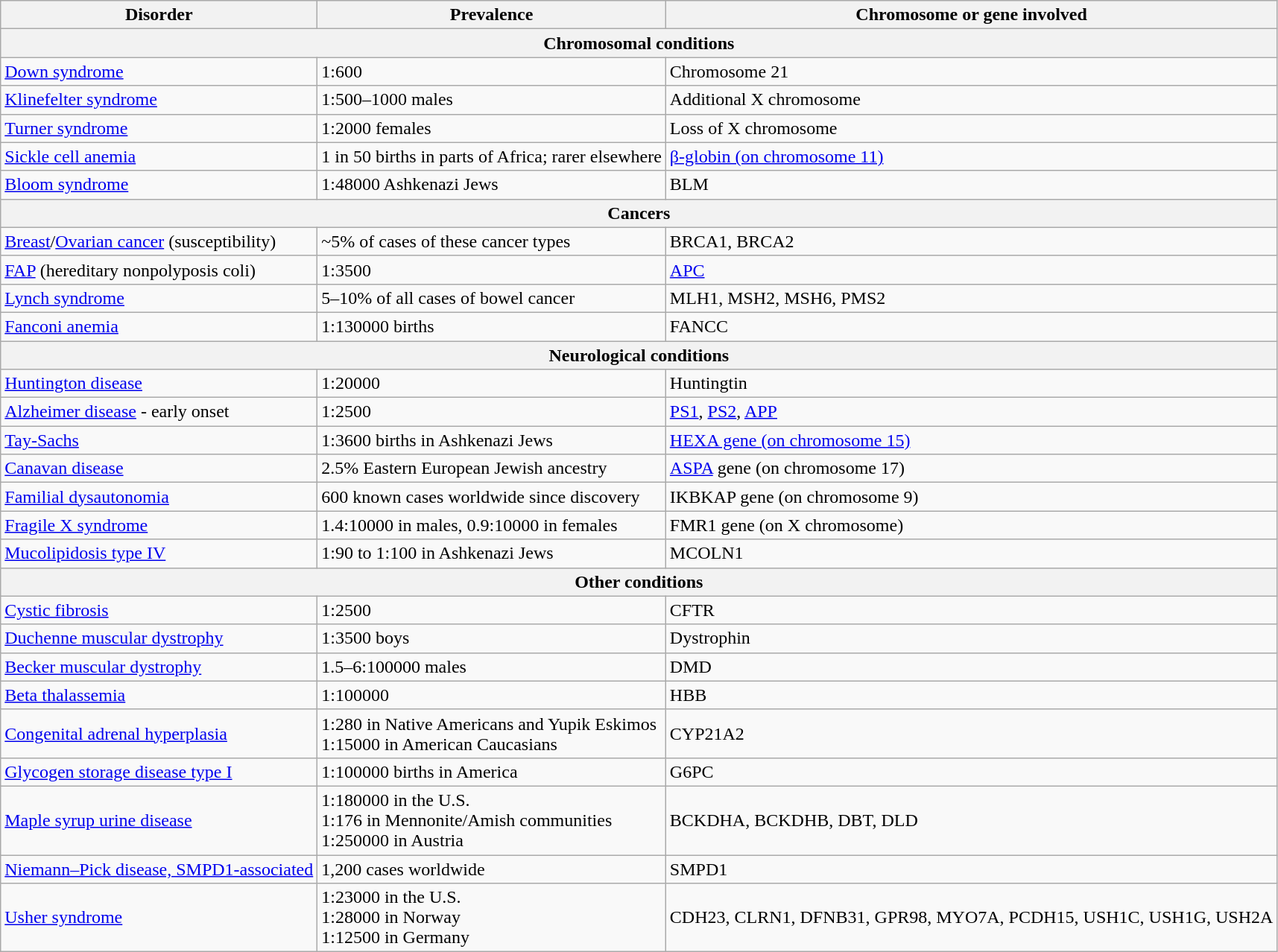<table class="wikitable">
<tr>
<th>Disorder</th>
<th>Prevalence</th>
<th>Chromosome or gene involved</th>
</tr>
<tr>
<th colspan="3">Chromosomal conditions</th>
</tr>
<tr>
<td><a href='#'>Down syndrome</a></td>
<td>1:600</td>
<td>Chromosome 21</td>
</tr>
<tr>
<td><a href='#'>Klinefelter syndrome</a></td>
<td>1:500–1000 males</td>
<td>Additional X chromosome</td>
</tr>
<tr>
<td><a href='#'>Turner syndrome</a></td>
<td>1:2000 females</td>
<td>Loss of X chromosome</td>
</tr>
<tr>
<td><a href='#'>Sickle cell anemia</a></td>
<td>1 in 50 births in parts of Africa; rarer elsewhere</td>
<td><a href='#'>β-globin (on chromosome 11)</a></td>
</tr>
<tr>
<td><a href='#'>Bloom syndrome</a></td>
<td>1:48000 Ashkenazi Jews</td>
<td>BLM</td>
</tr>
<tr>
<th colspan="3">Cancers</th>
</tr>
<tr>
<td><a href='#'>Breast</a>/<a href='#'>Ovarian cancer</a> (susceptibility)</td>
<td>~5% of cases of these cancer types</td>
<td>BRCA1, BRCA2</td>
</tr>
<tr>
<td><a href='#'>FAP</a> (hereditary nonpolyposis coli)</td>
<td>1:3500</td>
<td><a href='#'>APC</a></td>
</tr>
<tr>
<td><a href='#'>Lynch syndrome</a></td>
<td>5–10% of all cases of bowel cancer</td>
<td>MLH1, MSH2, MSH6, PMS2</td>
</tr>
<tr>
<td><a href='#'>Fanconi anemia</a></td>
<td>1:130000 births</td>
<td>FANCC</td>
</tr>
<tr>
<th colspan="3">Neurological conditions</th>
</tr>
<tr>
<td><a href='#'>Huntington disease</a></td>
<td>1:20000</td>
<td>Huntingtin</td>
</tr>
<tr>
<td><a href='#'>Alzheimer disease</a> - early onset</td>
<td>1:2500</td>
<td><a href='#'>PS1</a>, <a href='#'>PS2</a>, <a href='#'>APP</a></td>
</tr>
<tr>
<td><a href='#'>Tay-Sachs</a></td>
<td>1:3600 births in Ashkenazi Jews</td>
<td><a href='#'>HEXA gene (on chromosome 15)</a></td>
</tr>
<tr>
<td><a href='#'>Canavan disease</a></td>
<td>2.5% Eastern European Jewish ancestry</td>
<td><a href='#'>ASPA</a> gene (on chromosome 17)</td>
</tr>
<tr>
<td><a href='#'>Familial dysautonomia</a></td>
<td>600 known cases worldwide since discovery</td>
<td>IKBKAP gene (on chromosome 9)</td>
</tr>
<tr>
<td><a href='#'>Fragile X syndrome</a></td>
<td>1.4:10000 in males, 0.9:10000 in females</td>
<td>FMR1 gene (on X chromosome)</td>
</tr>
<tr>
<td><a href='#'>Mucolipidosis type IV</a></td>
<td>1:90 to 1:100 in Ashkenazi Jews</td>
<td>MCOLN1</td>
</tr>
<tr>
<th colspan="3">Other conditions</th>
</tr>
<tr>
<td><a href='#'>Cystic fibrosis</a></td>
<td>1:2500</td>
<td>CFTR</td>
</tr>
<tr>
<td><a href='#'>Duchenne muscular dystrophy</a></td>
<td>1:3500 boys</td>
<td>Dystrophin</td>
</tr>
<tr>
<td><a href='#'>Becker muscular dystrophy</a></td>
<td>1.5–6:100000 males</td>
<td>DMD</td>
</tr>
<tr>
<td><a href='#'>Beta thalassemia</a></td>
<td>1:100000</td>
<td>HBB</td>
</tr>
<tr>
<td><a href='#'>Congenital adrenal hyperplasia</a></td>
<td>1:280 in Native Americans and Yupik Eskimos<br>1:15000 in American Caucasians</td>
<td>CYP21A2</td>
</tr>
<tr>
<td><a href='#'>Glycogen storage disease type I</a></td>
<td>1:100000 births in America</td>
<td>G6PC</td>
</tr>
<tr>
<td><a href='#'>Maple syrup urine disease</a></td>
<td>1:180000 in the U.S.<br>1:176 in Mennonite/Amish communities<br>1:250000 in Austria</td>
<td>BCKDHA, BCKDHB, DBT, DLD</td>
</tr>
<tr>
<td><a href='#'>Niemann–Pick disease, SMPD1-associated</a></td>
<td>1,200 cases worldwide</td>
<td>SMPD1</td>
</tr>
<tr>
<td><a href='#'>Usher syndrome</a></td>
<td>1:23000 in the U.S.<br>1:28000 in Norway<br>1:12500 in Germany</td>
<td>CDH23, CLRN1, DFNB31, GPR98, MYO7A, PCDH15, USH1C, USH1G, USH2A</td>
</tr>
</table>
